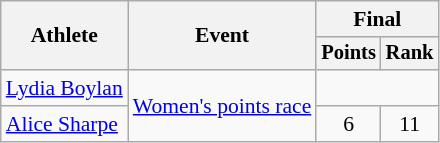<table class="wikitable" style="font-size:90%;">
<tr>
<th rowspan=2>Athlete</th>
<th rowspan=2>Event</th>
<th colspan=2>Final</th>
</tr>
<tr style="font-size:95%">
<th>Points</th>
<th>Rank</th>
</tr>
<tr align=center>
<td align=left><a href='#'>Lydia Boylan</a></td>
<td align=left rowspan=2><a href='#'>Women's points race</a></td>
<td colspan="2"></td>
</tr>
<tr align=center>
<td align=left><a href='#'>Alice Sharpe</a></td>
<td>6</td>
<td>11</td>
</tr>
</table>
